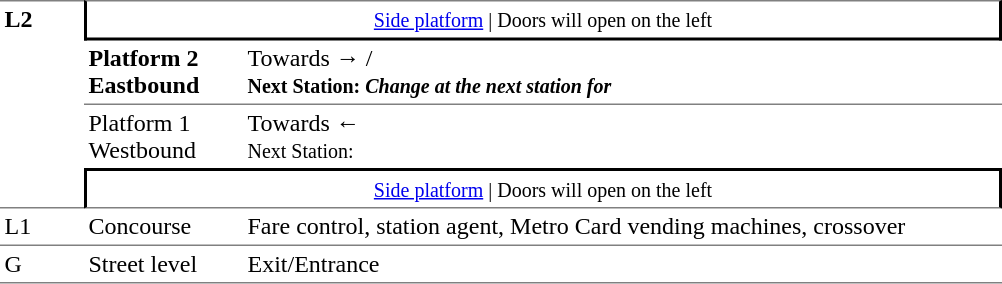<table table border=0 cellspacing=0 cellpadding=3>
<tr>
<td style="border-top:solid 1px grey;border-bottom:solid 1px grey;" width=50 rowspan=4 valign=top><strong>L2</strong></td>
<td style="border-top:solid 1px grey;border-right:solid 2px black;border-left:solid 2px black;border-bottom:solid 2px black;text-align:center;" colspan=2><small><a href='#'>Side platform</a> | Doors will open on the left </small></td>
</tr>
<tr>
<td style="border-bottom:solid 1px grey;" width=100><span><strong>Platform 2</strong><br><strong>Eastbound</strong></span></td>
<td style="border-bottom:solid 1px grey;" width=500>Towards →  / <br><small><strong>Next Station:</strong> </small> <small><strong><em>Change at the next station for <strong><em></small></td>
</tr>
<tr>
<td><span></strong>Platform 1<strong><br></strong>Westbound<strong></span></td>
<td><span></span>Towards ← <br><small></strong>Next Station:<strong> </small></td>
</tr>
<tr>
<td style="border-top:solid 2px black;border-right:solid 2px black;border-left:solid 2px black;border-bottom:solid 1px grey;" colspan=2  align=center><small><a href='#'>Side platform</a> | Doors will open on the left </small></td>
</tr>
<tr>
<td valign=top></strong>L1<strong></td>
<td valign=top>Concourse</td>
<td valign=top>Fare control, station agent, Metro Card vending machines, crossover</td>
</tr>
<tr>
<td style="border-bottom:solid 1px grey;border-top:solid 1px grey;" width=50 valign=top></strong>G<strong></td>
<td style="border-top:solid 1px grey;border-bottom:solid 1px grey;" width=100 valign=top>Street level</td>
<td style="border-top:solid 1px grey;border-bottom:solid 1px grey;" width=500 valign=top>Exit/Entrance</td>
</tr>
</table>
